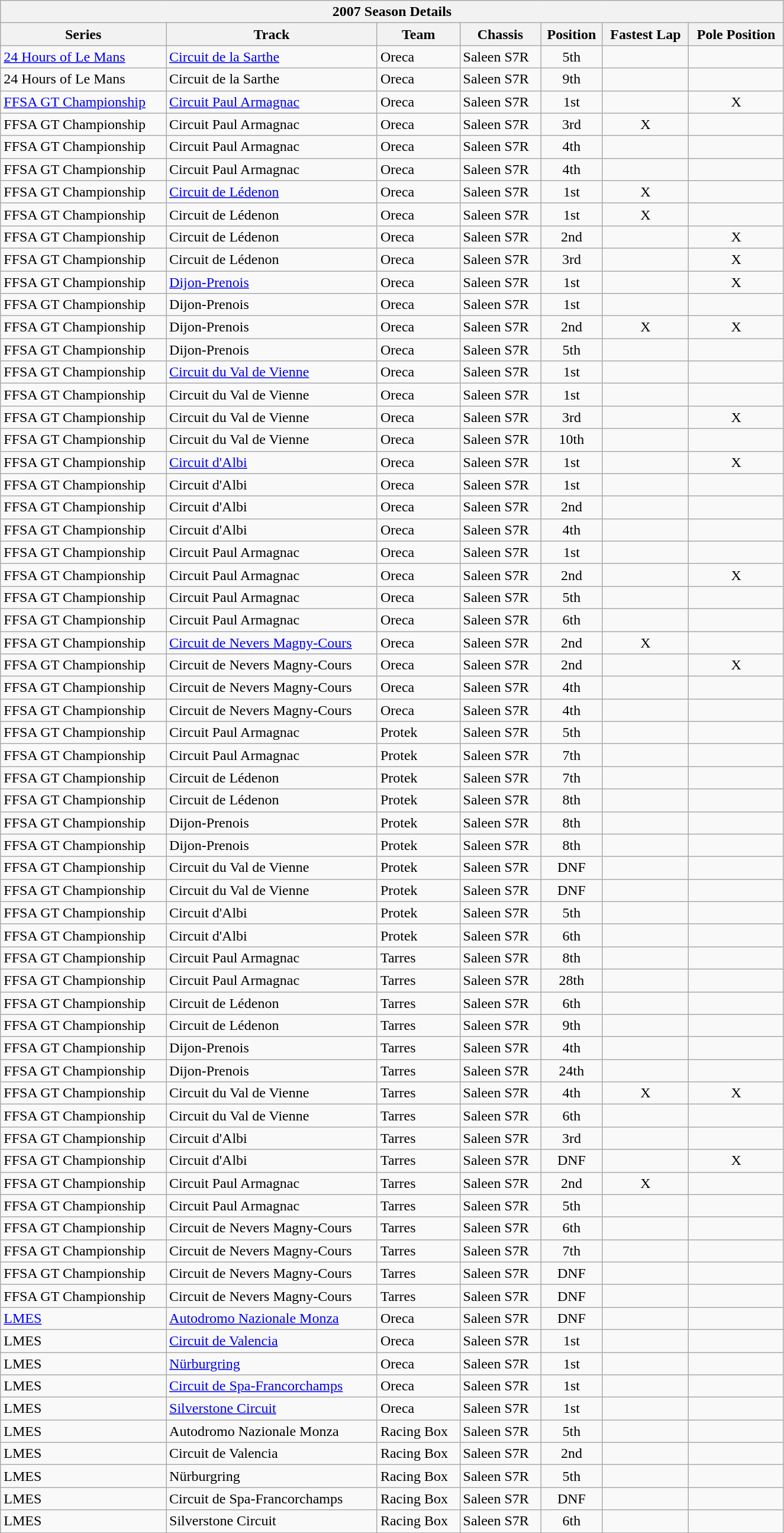<table class="wikitable collapsible collapsed">
<tr>
<th colspan="7" width="875px">2007 Season Details</th>
</tr>
<tr>
<th scope="col">Series</th>
<th scope="col">Track</th>
<th scope="col">Team</th>
<th scope="col">Chassis</th>
<th scope="col">Position</th>
<th scope="col">Fastest Lap</th>
<th scope="col">Pole Position</th>
</tr>
<tr>
<td><a href='#'>24 Hours of Le Mans</a></td>
<td><a href='#'>Circuit de la Sarthe</a></td>
<td>Oreca</td>
<td>Saleen S7R</td>
<td style="text-align:center">5th</td>
<td style="text-align:center"></td>
<td style="text-align:center"></td>
</tr>
<tr>
<td>24 Hours of Le Mans</td>
<td>Circuit de la Sarthe</td>
<td>Oreca</td>
<td>Saleen S7R</td>
<td style="text-align:center">9th</td>
<td style="text-align:center"></td>
<td style="text-align:center"></td>
</tr>
<tr>
<td><a href='#'>FFSA GT Championship</a></td>
<td><a href='#'>Circuit Paul Armagnac</a></td>
<td>Oreca</td>
<td>Saleen S7R</td>
<td style="text-align:center">1st</td>
<td style="text-align:center"></td>
<td style="text-align:center">X</td>
</tr>
<tr>
<td>FFSA GT Championship</td>
<td>Circuit Paul Armagnac</td>
<td>Oreca</td>
<td>Saleen S7R</td>
<td style="text-align:center">3rd</td>
<td style="text-align:center">X</td>
<td style="text-align:center"></td>
</tr>
<tr>
<td>FFSA GT Championship</td>
<td>Circuit Paul Armagnac</td>
<td>Oreca</td>
<td>Saleen S7R</td>
<td style="text-align:center">4th</td>
<td style="text-align:center"></td>
<td style="text-align:center"></td>
</tr>
<tr>
<td>FFSA GT Championship</td>
<td>Circuit Paul Armagnac</td>
<td>Oreca</td>
<td>Saleen S7R</td>
<td style="text-align:center">4th</td>
<td style="text-align:center"></td>
<td style="text-align:center"></td>
</tr>
<tr>
<td>FFSA GT Championship</td>
<td><a href='#'>Circuit de Lédenon</a></td>
<td>Oreca</td>
<td>Saleen S7R</td>
<td style="text-align:center">1st</td>
<td style="text-align:center">X</td>
<td style="text-align:center"></td>
</tr>
<tr>
<td>FFSA GT Championship</td>
<td>Circuit de Lédenon</td>
<td>Oreca</td>
<td>Saleen S7R</td>
<td style="text-align:center">1st</td>
<td style="text-align:center">X</td>
<td style="text-align:center"></td>
</tr>
<tr>
<td>FFSA GT Championship</td>
<td>Circuit de Lédenon</td>
<td>Oreca</td>
<td>Saleen S7R</td>
<td style="text-align:center">2nd</td>
<td style="text-align:center"></td>
<td style="text-align:center">X</td>
</tr>
<tr>
<td>FFSA GT Championship</td>
<td>Circuit de Lédenon</td>
<td>Oreca</td>
<td>Saleen S7R</td>
<td style="text-align:center">3rd</td>
<td style="text-align:center"></td>
<td style="text-align:center">X</td>
</tr>
<tr>
<td>FFSA GT Championship</td>
<td><a href='#'>Dijon-Prenois</a></td>
<td>Oreca</td>
<td>Saleen S7R</td>
<td style="text-align:center">1st</td>
<td style="text-align:center"></td>
<td style="text-align:center">X</td>
</tr>
<tr>
<td>FFSA GT Championship</td>
<td>Dijon-Prenois</td>
<td>Oreca</td>
<td>Saleen S7R</td>
<td style="text-align:center">1st</td>
<td style="text-align:center"></td>
<td style="text-align:center"></td>
</tr>
<tr>
<td>FFSA GT Championship</td>
<td>Dijon-Prenois</td>
<td>Oreca</td>
<td>Saleen S7R</td>
<td style="text-align:center">2nd</td>
<td style="text-align:center">X</td>
<td style="text-align:center">X</td>
</tr>
<tr>
<td>FFSA GT Championship</td>
<td>Dijon-Prenois</td>
<td>Oreca</td>
<td>Saleen S7R</td>
<td style="text-align:center">5th</td>
<td style="text-align:center"></td>
<td style="text-align:center"></td>
</tr>
<tr>
<td>FFSA GT Championship</td>
<td><a href='#'>Circuit du Val de Vienne</a></td>
<td>Oreca</td>
<td>Saleen S7R</td>
<td style="text-align:center">1st</td>
<td style="text-align:center"></td>
<td style="text-align:center"></td>
</tr>
<tr>
<td>FFSA GT Championship</td>
<td>Circuit du Val de Vienne</td>
<td>Oreca</td>
<td>Saleen S7R</td>
<td style="text-align:center">1st</td>
<td style="text-align:center"></td>
<td style="text-align:center"></td>
</tr>
<tr>
<td>FFSA GT Championship</td>
<td>Circuit du Val de Vienne</td>
<td>Oreca</td>
<td>Saleen S7R</td>
<td style="text-align:center">3rd</td>
<td style="text-align:center"></td>
<td style="text-align:center">X</td>
</tr>
<tr>
<td>FFSA GT Championship</td>
<td>Circuit du Val de Vienne</td>
<td>Oreca</td>
<td>Saleen S7R</td>
<td style="text-align:center">10th</td>
<td style="text-align:center"></td>
<td style="text-align:center"></td>
</tr>
<tr>
<td>FFSA GT Championship</td>
<td><a href='#'>Circuit d'Albi</a></td>
<td>Oreca</td>
<td>Saleen S7R</td>
<td style="text-align:center">1st</td>
<td style="text-align:center"></td>
<td style="text-align:center">X</td>
</tr>
<tr>
<td>FFSA GT Championship</td>
<td>Circuit d'Albi</td>
<td>Oreca</td>
<td>Saleen S7R</td>
<td style="text-align:center">1st</td>
<td style="text-align:center"></td>
<td style="text-align:center"></td>
</tr>
<tr>
<td>FFSA GT Championship</td>
<td>Circuit d'Albi</td>
<td>Oreca</td>
<td>Saleen S7R</td>
<td style="text-align:center">2nd</td>
<td style="text-align:center"></td>
<td style="text-align:center"></td>
</tr>
<tr>
<td>FFSA GT Championship</td>
<td>Circuit d'Albi</td>
<td>Oreca</td>
<td>Saleen S7R</td>
<td style="text-align:center">4th</td>
<td style="text-align:center"></td>
<td style="text-align:center"></td>
</tr>
<tr>
<td>FFSA GT Championship</td>
<td>Circuit Paul Armagnac</td>
<td>Oreca</td>
<td>Saleen S7R</td>
<td style="text-align:center">1st</td>
<td style="text-align:center"></td>
<td style="text-align:center"></td>
</tr>
<tr>
<td>FFSA GT Championship</td>
<td>Circuit Paul Armagnac</td>
<td>Oreca</td>
<td>Saleen S7R</td>
<td style="text-align:center">2nd</td>
<td style="text-align:center"></td>
<td style="text-align:center">X</td>
</tr>
<tr>
<td>FFSA GT Championship</td>
<td>Circuit Paul Armagnac</td>
<td>Oreca</td>
<td>Saleen S7R</td>
<td style="text-align:center">5th</td>
<td style="text-align:center"></td>
<td style="text-align:center"></td>
</tr>
<tr>
<td>FFSA GT Championship</td>
<td>Circuit Paul Armagnac</td>
<td>Oreca</td>
<td>Saleen S7R</td>
<td style="text-align:center">6th</td>
<td style="text-align:center"></td>
<td style="text-align:center"></td>
</tr>
<tr>
<td>FFSA GT Championship</td>
<td><a href='#'>Circuit de Nevers Magny-Cours</a></td>
<td>Oreca</td>
<td>Saleen S7R</td>
<td style="text-align:center">2nd</td>
<td style="text-align:center">X</td>
<td style="text-align:center"></td>
</tr>
<tr>
<td>FFSA GT Championship</td>
<td>Circuit de Nevers Magny-Cours</td>
<td>Oreca</td>
<td>Saleen S7R</td>
<td style="text-align:center">2nd</td>
<td style="text-align:center"></td>
<td style="text-align:center">X</td>
</tr>
<tr>
<td>FFSA GT Championship</td>
<td>Circuit de Nevers Magny-Cours</td>
<td>Oreca</td>
<td>Saleen S7R</td>
<td style="text-align:center">4th</td>
<td style="text-align:center"></td>
<td style="text-align:center"></td>
</tr>
<tr>
<td>FFSA GT Championship</td>
<td>Circuit de Nevers Magny-Cours</td>
<td>Oreca</td>
<td>Saleen S7R</td>
<td style="text-align:center">4th</td>
<td style="text-align:center"></td>
<td style="text-align:center"></td>
</tr>
<tr>
<td>FFSA GT Championship</td>
<td>Circuit Paul Armagnac</td>
<td>Protek</td>
<td>Saleen S7R</td>
<td style="text-align:center">5th</td>
<td style="text-align:center"></td>
<td style="text-align:center"></td>
</tr>
<tr>
<td>FFSA GT Championship</td>
<td>Circuit Paul Armagnac</td>
<td>Protek</td>
<td>Saleen S7R</td>
<td style="text-align:center">7th</td>
<td style="text-align:center"></td>
<td style="text-align:center"></td>
</tr>
<tr>
<td>FFSA GT Championship</td>
<td>Circuit de Lédenon</td>
<td>Protek</td>
<td>Saleen S7R</td>
<td style="text-align:center">7th</td>
<td style="text-align:center"></td>
<td style="text-align:center"></td>
</tr>
<tr>
<td>FFSA GT Championship</td>
<td>Circuit de Lédenon</td>
<td>Protek</td>
<td>Saleen S7R</td>
<td style="text-align:center">8th</td>
<td style="text-align:center"></td>
<td style="text-align:center"></td>
</tr>
<tr>
<td>FFSA GT Championship</td>
<td>Dijon-Prenois</td>
<td>Protek</td>
<td>Saleen S7R</td>
<td style="text-align:center">8th</td>
<td style="text-align:center"></td>
<td style="text-align:center"></td>
</tr>
<tr>
<td>FFSA GT Championship</td>
<td>Dijon-Prenois</td>
<td>Protek</td>
<td>Saleen S7R</td>
<td style="text-align:center">8th</td>
<td style="text-align:center"></td>
<td style="text-align:center"></td>
</tr>
<tr>
<td>FFSA GT Championship</td>
<td>Circuit du Val de Vienne</td>
<td>Protek</td>
<td>Saleen S7R</td>
<td style="text-align:center">DNF</td>
<td style="text-align:center"></td>
<td style="text-align:center"></td>
</tr>
<tr>
<td>FFSA GT Championship</td>
<td>Circuit du Val de Vienne</td>
<td>Protek</td>
<td>Saleen S7R</td>
<td style="text-align:center">DNF</td>
<td style="text-align:center"></td>
<td style="text-align:center"></td>
</tr>
<tr>
<td>FFSA GT Championship</td>
<td>Circuit d'Albi</td>
<td>Protek</td>
<td>Saleen S7R</td>
<td style="text-align:center">5th</td>
<td style="text-align:center"></td>
<td style="text-align:center"></td>
</tr>
<tr>
<td>FFSA GT Championship</td>
<td>Circuit d'Albi</td>
<td>Protek</td>
<td>Saleen S7R</td>
<td style="text-align:center">6th</td>
<td style="text-align:center"></td>
<td style="text-align:center"></td>
</tr>
<tr>
<td>FFSA GT Championship</td>
<td>Circuit Paul Armagnac</td>
<td>Tarres</td>
<td>Saleen S7R</td>
<td style="text-align:center">8th</td>
<td style="text-align:center"></td>
<td style="text-align:center"></td>
</tr>
<tr>
<td>FFSA GT Championship</td>
<td>Circuit Paul Armagnac</td>
<td>Tarres</td>
<td>Saleen S7R</td>
<td style="text-align:center">28th</td>
<td style="text-align:center"></td>
<td style="text-align:center"></td>
</tr>
<tr>
<td>FFSA GT Championship</td>
<td>Circuit de Lédenon</td>
<td>Tarres</td>
<td>Saleen S7R</td>
<td style="text-align:center">6th</td>
<td style="text-align:center"></td>
<td style="text-align:center"></td>
</tr>
<tr>
<td>FFSA GT Championship</td>
<td>Circuit de Lédenon</td>
<td>Tarres</td>
<td>Saleen S7R</td>
<td style="text-align:center">9th</td>
<td style="text-align:center"></td>
<td style="text-align:center"></td>
</tr>
<tr>
<td>FFSA GT Championship</td>
<td>Dijon-Prenois</td>
<td>Tarres</td>
<td>Saleen S7R</td>
<td style="text-align:center">4th</td>
<td style="text-align:center"></td>
<td style="text-align:center"></td>
</tr>
<tr>
<td>FFSA GT Championship</td>
<td>Dijon-Prenois</td>
<td>Tarres</td>
<td>Saleen S7R</td>
<td style="text-align:center">24th</td>
<td style="text-align:center"></td>
<td style="text-align:center"></td>
</tr>
<tr>
<td>FFSA GT Championship</td>
<td>Circuit du Val de Vienne</td>
<td>Tarres</td>
<td>Saleen S7R</td>
<td style="text-align:center">4th</td>
<td style="text-align:center">X</td>
<td style="text-align:center">X</td>
</tr>
<tr>
<td>FFSA GT Championship</td>
<td>Circuit du Val de Vienne</td>
<td>Tarres</td>
<td>Saleen S7R</td>
<td style="text-align:center">6th</td>
<td style="text-align:center"></td>
<td style="text-align:center"></td>
</tr>
<tr>
<td>FFSA GT Championship</td>
<td>Circuit d'Albi</td>
<td>Tarres</td>
<td>Saleen S7R</td>
<td style="text-align:center">3rd</td>
<td style="text-align:center"></td>
<td style="text-align:center"></td>
</tr>
<tr>
<td>FFSA GT Championship</td>
<td>Circuit d'Albi</td>
<td>Tarres</td>
<td>Saleen S7R</td>
<td style="text-align:center">DNF</td>
<td style="text-align:center"></td>
<td style="text-align:center">X</td>
</tr>
<tr>
<td>FFSA GT Championship</td>
<td>Circuit Paul Armagnac</td>
<td>Tarres</td>
<td>Saleen S7R</td>
<td style="text-align:center">2nd</td>
<td style="text-align:center">X</td>
<td style="text-align:center"></td>
</tr>
<tr>
<td>FFSA GT Championship</td>
<td>Circuit Paul Armagnac</td>
<td>Tarres</td>
<td>Saleen S7R</td>
<td style="text-align:center">5th</td>
<td style="text-align:center"></td>
<td style="text-align:center"></td>
</tr>
<tr>
<td>FFSA GT Championship</td>
<td>Circuit de Nevers Magny-Cours</td>
<td>Tarres</td>
<td>Saleen S7R</td>
<td style="text-align:center">6th</td>
<td style="text-align:center"></td>
<td style="text-align:center"></td>
</tr>
<tr>
<td>FFSA GT Championship</td>
<td>Circuit de Nevers Magny-Cours</td>
<td>Tarres</td>
<td>Saleen S7R</td>
<td style="text-align:center">7th</td>
<td style="text-align:center"></td>
<td style="text-align:center"></td>
</tr>
<tr>
<td>FFSA GT Championship</td>
<td>Circuit de Nevers Magny-Cours</td>
<td>Tarres</td>
<td>Saleen S7R</td>
<td style="text-align:center">DNF</td>
<td style="text-align:center"></td>
<td style="text-align:center"></td>
</tr>
<tr>
<td>FFSA GT Championship</td>
<td>Circuit de Nevers Magny-Cours</td>
<td>Tarres</td>
<td>Saleen S7R</td>
<td style="text-align:center">DNF</td>
<td style="text-align:center"></td>
<td style="text-align:center"></td>
</tr>
<tr>
<td><a href='#'>LMES</a></td>
<td><a href='#'>Autodromo Nazionale Monza</a></td>
<td>Oreca</td>
<td>Saleen S7R</td>
<td style="text-align:center">DNF</td>
<td style="text-align:center"></td>
<td style="text-align:center"></td>
</tr>
<tr>
<td>LMES</td>
<td><a href='#'>Circuit de Valencia</a></td>
<td>Oreca</td>
<td>Saleen S7R</td>
<td style="text-align:center">1st</td>
<td style="text-align:center"></td>
<td style="text-align:center"></td>
</tr>
<tr>
<td>LMES</td>
<td><a href='#'>Nürburgring</a></td>
<td>Oreca</td>
<td>Saleen S7R</td>
<td style="text-align:center">1st</td>
<td style="text-align:center"></td>
<td style="text-align:center"></td>
</tr>
<tr>
<td>LMES</td>
<td><a href='#'>Circuit de Spa-Francorchamps</a></td>
<td>Oreca</td>
<td>Saleen S7R</td>
<td style="text-align:center">1st</td>
<td style="text-align:center"></td>
<td style="text-align:center"></td>
</tr>
<tr>
<td>LMES</td>
<td><a href='#'>Silverstone Circuit</a></td>
<td>Oreca</td>
<td>Saleen S7R</td>
<td style="text-align:center">1st</td>
<td style="text-align:center"></td>
<td style="text-align:center"></td>
</tr>
<tr>
<td>LMES</td>
<td>Autodromo Nazionale Monza</td>
<td>Racing Box</td>
<td>Saleen S7R</td>
<td style="text-align:center">5th</td>
<td style="text-align:center"></td>
<td style="text-align:center"></td>
</tr>
<tr>
<td>LMES</td>
<td>Circuit de Valencia</td>
<td>Racing Box</td>
<td>Saleen S7R</td>
<td style="text-align:center">2nd</td>
<td style="text-align:center"></td>
<td style="text-align:center"></td>
</tr>
<tr>
<td>LMES</td>
<td>Nürburgring</td>
<td>Racing Box</td>
<td>Saleen S7R</td>
<td style="text-align:center">5th</td>
<td style="text-align:center"></td>
<td style="text-align:center"></td>
</tr>
<tr>
<td>LMES</td>
<td>Circuit de Spa-Francorchamps</td>
<td>Racing Box</td>
<td>Saleen S7R</td>
<td style="text-align:center">DNF</td>
<td style="text-align:center"></td>
<td style="text-align:center"></td>
</tr>
<tr>
<td>LMES</td>
<td>Silverstone Circuit</td>
<td>Racing Box</td>
<td>Saleen S7R</td>
<td style="text-align:center">6th</td>
<td style="text-align:center"></td>
<td style="text-align:center"></td>
</tr>
<tr>
</tr>
</table>
